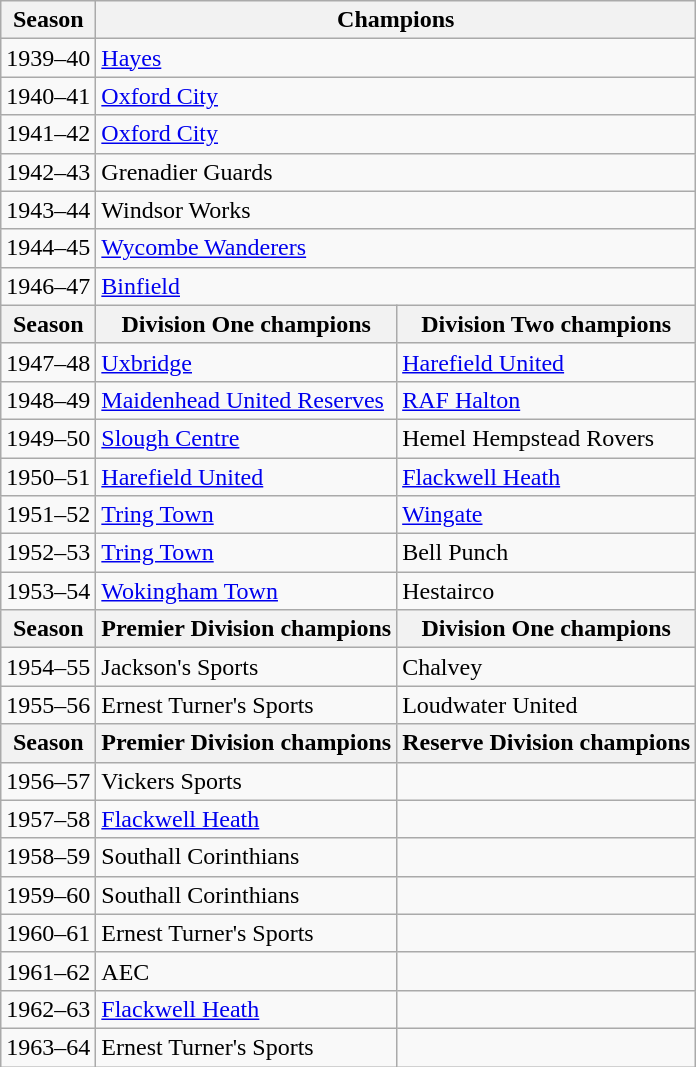<table class=wikitable>
<tr>
<th>Season</th>
<th colspan=2>Champions</th>
</tr>
<tr>
<td>1939–40</td>
<td colspan=2><a href='#'>Hayes</a></td>
</tr>
<tr>
<td>1940–41</td>
<td colspan=2><a href='#'>Oxford City</a></td>
</tr>
<tr>
<td>1941–42</td>
<td colspan=2><a href='#'>Oxford City</a></td>
</tr>
<tr>
<td>1942–43</td>
<td colspan=2>Grenadier Guards</td>
</tr>
<tr>
<td>1943–44</td>
<td colspan=2>Windsor Works</td>
</tr>
<tr>
<td>1944–45</td>
<td colspan=2><a href='#'>Wycombe Wanderers</a></td>
</tr>
<tr>
<td>1946–47</td>
<td colspan=2><a href='#'>Binfield</a></td>
</tr>
<tr>
<th>Season</th>
<th>Division One champions</th>
<th>Division Two champions</th>
</tr>
<tr>
<td>1947–48</td>
<td><a href='#'>Uxbridge</a></td>
<td><a href='#'>Harefield United</a></td>
</tr>
<tr>
<td>1948–49</td>
<td><a href='#'>Maidenhead United Reserves</a></td>
<td><a href='#'>RAF Halton</a></td>
</tr>
<tr>
<td>1949–50</td>
<td><a href='#'>Slough Centre</a></td>
<td>Hemel Hempstead Rovers</td>
</tr>
<tr>
<td>1950–51</td>
<td><a href='#'>Harefield United</a></td>
<td><a href='#'>Flackwell Heath</a></td>
</tr>
<tr>
<td>1951–52</td>
<td><a href='#'>Tring Town</a></td>
<td><a href='#'>Wingate</a></td>
</tr>
<tr>
<td>1952–53</td>
<td><a href='#'>Tring Town</a></td>
<td>Bell Punch</td>
</tr>
<tr>
<td>1953–54</td>
<td><a href='#'>Wokingham Town</a></td>
<td>Hestairco</td>
</tr>
<tr>
<th>Season</th>
<th>Premier Division champions</th>
<th>Division One champions</th>
</tr>
<tr>
<td>1954–55</td>
<td>Jackson's Sports</td>
<td>Chalvey</td>
</tr>
<tr>
<td>1955–56</td>
<td>Ernest Turner's Sports</td>
<td>Loudwater United</td>
</tr>
<tr>
<th>Season</th>
<th>Premier Division champions</th>
<th>Reserve Division champions</th>
</tr>
<tr>
<td>1956–57</td>
<td>Vickers Sports</td>
<td></td>
</tr>
<tr>
<td>1957–58</td>
<td><a href='#'>Flackwell Heath</a></td>
<td></td>
</tr>
<tr>
<td>1958–59</td>
<td>Southall Corinthians</td>
<td></td>
</tr>
<tr>
<td>1959–60</td>
<td>Southall Corinthians</td>
<td></td>
</tr>
<tr>
<td>1960–61</td>
<td>Ernest Turner's Sports</td>
<td></td>
</tr>
<tr>
<td>1961–62</td>
<td>AEC</td>
<td></td>
</tr>
<tr>
<td>1962–63</td>
<td><a href='#'>Flackwell Heath</a></td>
<td></td>
</tr>
<tr>
<td>1963–64</td>
<td>Ernest Turner's Sports</td>
<td></td>
</tr>
</table>
